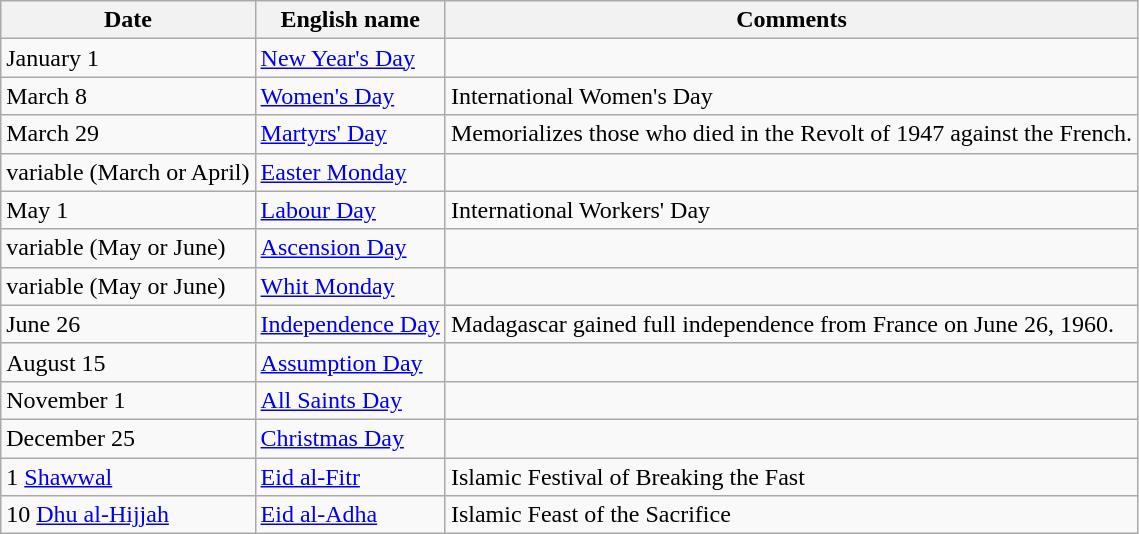<table class="wikitable">
<tr>
<th>Date</th>
<th>English name</th>
<th>Comments</th>
</tr>
<tr>
<td>January 1</td>
<td><a href='#'>New Year's Day</a></td>
<td></td>
</tr>
<tr>
<td>March 8</td>
<td><a href='#'>Women's Day</a></td>
<td>International Women's Day</td>
</tr>
<tr>
<td>March 29</td>
<td><a href='#'>Martyrs' Day</a></td>
<td>Memorializes those who died in the Revolt of 1947 against the French.</td>
</tr>
<tr>
<td>variable (March or April)</td>
<td><a href='#'>Easter Monday</a></td>
<td></td>
</tr>
<tr>
<td>May 1</td>
<td><a href='#'>Labour Day</a></td>
<td>International Workers' Day</td>
</tr>
<tr>
<td>variable (May or June)</td>
<td><a href='#'>Ascension Day</a></td>
<td></td>
</tr>
<tr>
<td>variable (May or June)</td>
<td><a href='#'>Whit Monday</a></td>
<td></td>
</tr>
<tr>
<td>June 26</td>
<td><a href='#'>Independence Day</a></td>
<td>Madagascar gained full independence from France on June 26, 1960.</td>
</tr>
<tr>
<td>August 15</td>
<td><a href='#'>Assumption Day</a></td>
<td></td>
</tr>
<tr>
<td>November 1</td>
<td><a href='#'>All Saints Day</a></td>
<td></td>
</tr>
<tr>
<td>December 25</td>
<td><a href='#'>Christmas Day</a></td>
<td></td>
</tr>
<tr>
<td>1 <a href='#'>Shawwal</a></td>
<td><a href='#'>Eid al-Fitr</a></td>
<td>Islamic Festival of Breaking the Fast</td>
</tr>
<tr>
<td>10 <a href='#'>Dhu al-Hijjah</a></td>
<td><a href='#'>Eid al-Adha</a></td>
<td>Islamic Feast of the Sacrifice</td>
</tr>
</table>
